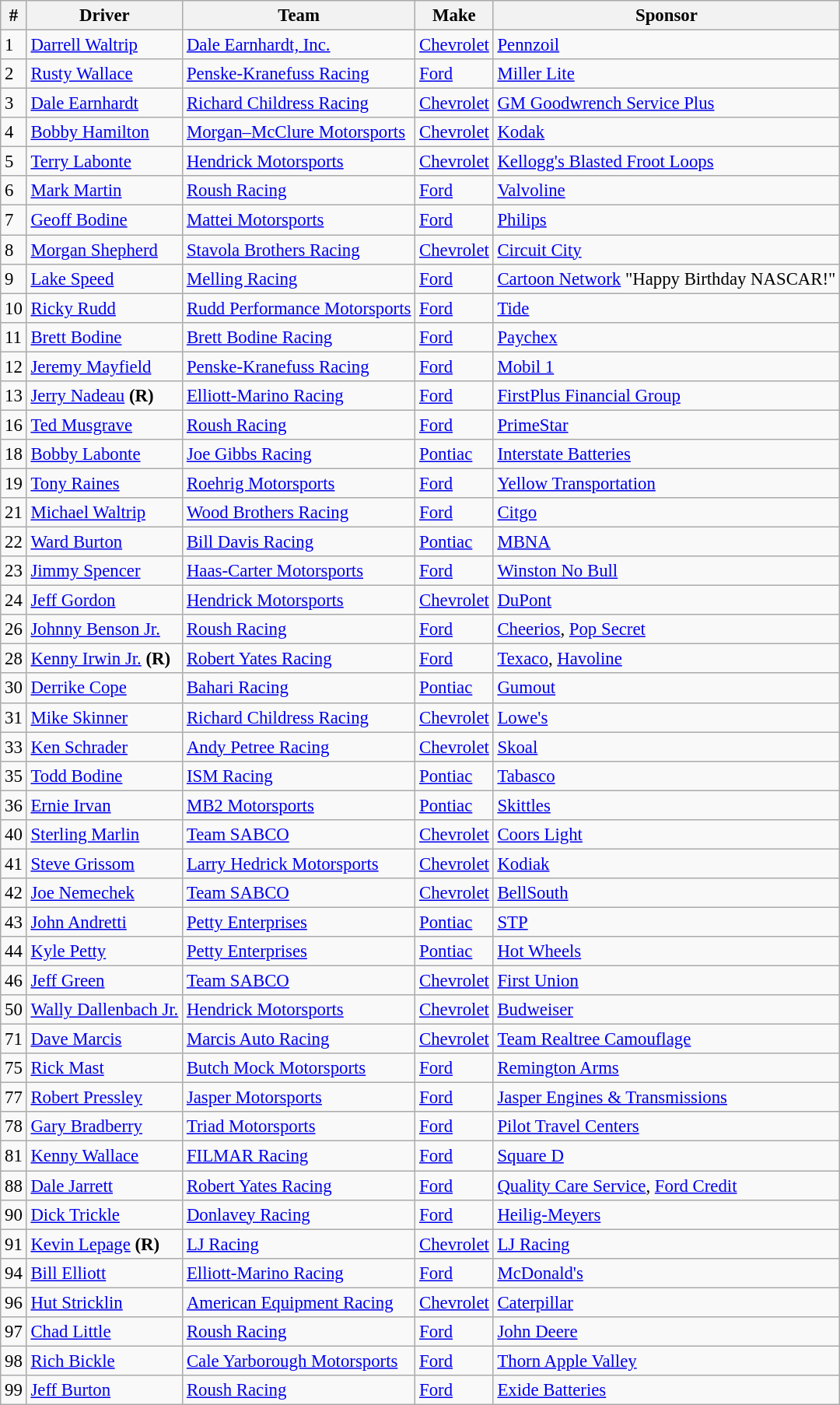<table class="wikitable" style="font-size:95%">
<tr>
<th>#</th>
<th>Driver</th>
<th>Team</th>
<th>Make</th>
<th>Sponsor</th>
</tr>
<tr>
<td>1</td>
<td><a href='#'>Darrell Waltrip</a></td>
<td><a href='#'>Dale Earnhardt, Inc.</a></td>
<td><a href='#'>Chevrolet</a></td>
<td><a href='#'>Pennzoil</a></td>
</tr>
<tr>
<td>2</td>
<td><a href='#'>Rusty Wallace</a></td>
<td><a href='#'>Penske-Kranefuss Racing</a></td>
<td><a href='#'>Ford</a></td>
<td><a href='#'>Miller Lite</a></td>
</tr>
<tr>
<td>3</td>
<td><a href='#'>Dale Earnhardt</a></td>
<td><a href='#'>Richard Childress Racing</a></td>
<td><a href='#'>Chevrolet</a></td>
<td><a href='#'>GM Goodwrench Service Plus</a></td>
</tr>
<tr>
<td>4</td>
<td><a href='#'>Bobby Hamilton</a></td>
<td><a href='#'>Morgan–McClure Motorsports</a></td>
<td><a href='#'>Chevrolet</a></td>
<td><a href='#'>Kodak</a></td>
</tr>
<tr>
<td>5</td>
<td><a href='#'>Terry Labonte</a></td>
<td><a href='#'>Hendrick Motorsports</a></td>
<td><a href='#'>Chevrolet</a></td>
<td><a href='#'>Kellogg's Blasted Froot Loops</a></td>
</tr>
<tr>
<td>6</td>
<td><a href='#'>Mark Martin</a></td>
<td><a href='#'>Roush Racing</a></td>
<td><a href='#'>Ford</a></td>
<td><a href='#'>Valvoline</a></td>
</tr>
<tr>
<td>7</td>
<td><a href='#'>Geoff Bodine</a></td>
<td><a href='#'>Mattei Motorsports</a></td>
<td><a href='#'>Ford</a></td>
<td><a href='#'>Philips</a></td>
</tr>
<tr>
<td>8</td>
<td><a href='#'>Morgan Shepherd</a></td>
<td><a href='#'>Stavola Brothers Racing</a></td>
<td><a href='#'>Chevrolet</a></td>
<td><a href='#'>Circuit City</a></td>
</tr>
<tr>
<td>9</td>
<td><a href='#'>Lake Speed</a></td>
<td><a href='#'>Melling Racing</a></td>
<td><a href='#'>Ford</a></td>
<td><a href='#'>Cartoon Network</a> "Happy Birthday NASCAR!"</td>
</tr>
<tr>
<td>10</td>
<td><a href='#'>Ricky Rudd</a></td>
<td><a href='#'>Rudd Performance Motorsports</a></td>
<td><a href='#'>Ford</a></td>
<td><a href='#'>Tide</a></td>
</tr>
<tr>
<td>11</td>
<td><a href='#'>Brett Bodine</a></td>
<td><a href='#'>Brett Bodine Racing</a></td>
<td><a href='#'>Ford</a></td>
<td><a href='#'>Paychex</a></td>
</tr>
<tr>
<td>12</td>
<td><a href='#'>Jeremy Mayfield</a></td>
<td><a href='#'>Penske-Kranefuss Racing</a></td>
<td><a href='#'>Ford</a></td>
<td><a href='#'>Mobil 1</a></td>
</tr>
<tr>
<td>13</td>
<td><a href='#'>Jerry Nadeau</a> <strong>(R)</strong></td>
<td><a href='#'>Elliott-Marino Racing</a></td>
<td><a href='#'>Ford</a></td>
<td><a href='#'>FirstPlus Financial Group</a></td>
</tr>
<tr>
<td>16</td>
<td><a href='#'>Ted Musgrave</a></td>
<td><a href='#'>Roush Racing</a></td>
<td><a href='#'>Ford</a></td>
<td><a href='#'>PrimeStar</a></td>
</tr>
<tr>
<td>18</td>
<td><a href='#'>Bobby Labonte</a></td>
<td><a href='#'>Joe Gibbs Racing</a></td>
<td><a href='#'>Pontiac</a></td>
<td><a href='#'>Interstate Batteries</a></td>
</tr>
<tr>
<td>19</td>
<td><a href='#'>Tony Raines</a></td>
<td><a href='#'>Roehrig Motorsports</a></td>
<td><a href='#'>Ford</a></td>
<td><a href='#'>Yellow Transportation</a></td>
</tr>
<tr>
<td>21</td>
<td><a href='#'>Michael Waltrip</a></td>
<td><a href='#'>Wood Brothers Racing</a></td>
<td><a href='#'>Ford</a></td>
<td><a href='#'>Citgo</a></td>
</tr>
<tr>
<td>22</td>
<td><a href='#'>Ward Burton</a></td>
<td><a href='#'>Bill Davis Racing</a></td>
<td><a href='#'>Pontiac</a></td>
<td><a href='#'>MBNA</a></td>
</tr>
<tr>
<td>23</td>
<td><a href='#'>Jimmy Spencer</a></td>
<td><a href='#'>Haas-Carter Motorsports</a></td>
<td><a href='#'>Ford</a></td>
<td><a href='#'>Winston No Bull</a></td>
</tr>
<tr>
<td>24</td>
<td><a href='#'>Jeff Gordon</a></td>
<td><a href='#'>Hendrick Motorsports</a></td>
<td><a href='#'>Chevrolet</a></td>
<td><a href='#'>DuPont</a></td>
</tr>
<tr>
<td>26</td>
<td><a href='#'>Johnny Benson Jr.</a></td>
<td><a href='#'>Roush Racing</a></td>
<td><a href='#'>Ford</a></td>
<td><a href='#'>Cheerios</a>, <a href='#'>Pop Secret</a></td>
</tr>
<tr>
<td>28</td>
<td><a href='#'>Kenny Irwin Jr.</a> <strong>(R)</strong></td>
<td><a href='#'>Robert Yates Racing</a></td>
<td><a href='#'>Ford</a></td>
<td><a href='#'>Texaco</a>, <a href='#'>Havoline</a></td>
</tr>
<tr>
<td>30</td>
<td><a href='#'>Derrike Cope</a></td>
<td><a href='#'>Bahari Racing</a></td>
<td><a href='#'>Pontiac</a></td>
<td><a href='#'>Gumout</a></td>
</tr>
<tr>
<td>31</td>
<td><a href='#'>Mike Skinner</a></td>
<td><a href='#'>Richard Childress Racing</a></td>
<td><a href='#'>Chevrolet</a></td>
<td><a href='#'>Lowe's</a></td>
</tr>
<tr>
<td>33</td>
<td><a href='#'>Ken Schrader</a></td>
<td><a href='#'>Andy Petree Racing</a></td>
<td><a href='#'>Chevrolet</a></td>
<td><a href='#'>Skoal</a></td>
</tr>
<tr>
<td>35</td>
<td><a href='#'>Todd Bodine</a></td>
<td><a href='#'>ISM Racing</a></td>
<td><a href='#'>Pontiac</a></td>
<td><a href='#'>Tabasco</a></td>
</tr>
<tr>
<td>36</td>
<td><a href='#'>Ernie Irvan</a></td>
<td><a href='#'>MB2 Motorsports</a></td>
<td><a href='#'>Pontiac</a></td>
<td><a href='#'>Skittles</a></td>
</tr>
<tr>
<td>40</td>
<td><a href='#'>Sterling Marlin</a></td>
<td><a href='#'>Team SABCO</a></td>
<td><a href='#'>Chevrolet</a></td>
<td><a href='#'>Coors Light</a></td>
</tr>
<tr>
<td>41</td>
<td><a href='#'>Steve Grissom</a></td>
<td><a href='#'>Larry Hedrick Motorsports</a></td>
<td><a href='#'>Chevrolet</a></td>
<td><a href='#'>Kodiak</a></td>
</tr>
<tr>
<td>42</td>
<td><a href='#'>Joe Nemechek</a></td>
<td><a href='#'>Team SABCO</a></td>
<td><a href='#'>Chevrolet</a></td>
<td><a href='#'>BellSouth</a></td>
</tr>
<tr>
<td>43</td>
<td><a href='#'>John Andretti</a></td>
<td><a href='#'>Petty Enterprises</a></td>
<td><a href='#'>Pontiac</a></td>
<td><a href='#'>STP</a></td>
</tr>
<tr>
<td>44</td>
<td><a href='#'>Kyle Petty</a></td>
<td><a href='#'>Petty Enterprises</a></td>
<td><a href='#'>Pontiac</a></td>
<td><a href='#'>Hot Wheels</a></td>
</tr>
<tr>
<td>46</td>
<td><a href='#'>Jeff Green</a></td>
<td><a href='#'>Team SABCO</a></td>
<td><a href='#'>Chevrolet</a></td>
<td><a href='#'>First Union</a></td>
</tr>
<tr>
<td>50</td>
<td><a href='#'>Wally Dallenbach Jr.</a></td>
<td><a href='#'>Hendrick Motorsports</a></td>
<td><a href='#'>Chevrolet</a></td>
<td><a href='#'>Budweiser</a></td>
</tr>
<tr>
<td>71</td>
<td><a href='#'>Dave Marcis</a></td>
<td><a href='#'>Marcis Auto Racing</a></td>
<td><a href='#'>Chevrolet</a></td>
<td><a href='#'>Team Realtree Camouflage</a></td>
</tr>
<tr>
<td>75</td>
<td><a href='#'>Rick Mast</a></td>
<td><a href='#'>Butch Mock Motorsports</a></td>
<td><a href='#'>Ford</a></td>
<td><a href='#'>Remington Arms</a></td>
</tr>
<tr>
<td>77</td>
<td><a href='#'>Robert Pressley</a></td>
<td><a href='#'>Jasper Motorsports</a></td>
<td><a href='#'>Ford</a></td>
<td><a href='#'>Jasper Engines & Transmissions</a></td>
</tr>
<tr>
<td>78</td>
<td><a href='#'>Gary Bradberry</a></td>
<td><a href='#'>Triad Motorsports</a></td>
<td><a href='#'>Ford</a></td>
<td><a href='#'>Pilot Travel Centers</a></td>
</tr>
<tr>
<td>81</td>
<td><a href='#'>Kenny Wallace</a></td>
<td><a href='#'>FILMAR Racing</a></td>
<td><a href='#'>Ford</a></td>
<td><a href='#'>Square D</a></td>
</tr>
<tr>
<td>88</td>
<td><a href='#'>Dale Jarrett</a></td>
<td><a href='#'>Robert Yates Racing</a></td>
<td><a href='#'>Ford</a></td>
<td><a href='#'>Quality Care Service</a>, <a href='#'>Ford Credit</a></td>
</tr>
<tr>
<td>90</td>
<td><a href='#'>Dick Trickle</a></td>
<td><a href='#'>Donlavey Racing</a></td>
<td><a href='#'>Ford</a></td>
<td><a href='#'>Heilig-Meyers</a></td>
</tr>
<tr>
<td>91</td>
<td><a href='#'>Kevin Lepage</a> <strong>(R)</strong></td>
<td><a href='#'>LJ Racing</a></td>
<td><a href='#'>Chevrolet</a></td>
<td><a href='#'>LJ Racing</a></td>
</tr>
<tr>
<td>94</td>
<td><a href='#'>Bill Elliott</a></td>
<td><a href='#'>Elliott-Marino Racing</a></td>
<td><a href='#'>Ford</a></td>
<td><a href='#'>McDonald's</a></td>
</tr>
<tr>
<td>96</td>
<td><a href='#'>Hut Stricklin</a></td>
<td><a href='#'>American Equipment Racing</a></td>
<td><a href='#'>Chevrolet</a></td>
<td><a href='#'>Caterpillar</a></td>
</tr>
<tr>
<td>97</td>
<td><a href='#'>Chad Little</a></td>
<td><a href='#'>Roush Racing</a></td>
<td><a href='#'>Ford</a></td>
<td><a href='#'>John Deere</a></td>
</tr>
<tr>
<td>98</td>
<td><a href='#'>Rich Bickle</a></td>
<td><a href='#'>Cale Yarborough Motorsports</a></td>
<td><a href='#'>Ford</a></td>
<td><a href='#'>Thorn Apple Valley</a></td>
</tr>
<tr>
<td>99</td>
<td><a href='#'>Jeff Burton</a></td>
<td><a href='#'>Roush Racing</a></td>
<td><a href='#'>Ford</a></td>
<td><a href='#'>Exide Batteries</a></td>
</tr>
</table>
